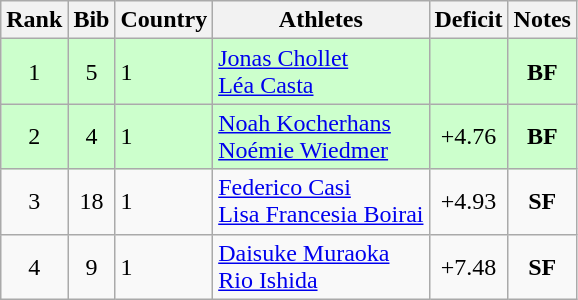<table class="wikitable" style="text-align:center;">
<tr>
<th>Rank</th>
<th>Bib</th>
<th>Country</th>
<th>Athletes</th>
<th>Deficit</th>
<th>Notes</th>
</tr>
<tr bgcolor="#ccffcc">
<td>1</td>
<td>5</td>
<td align=left> 1</td>
<td align=left><a href='#'>Jonas Chollet</a><br><a href='#'>Léa Casta</a></td>
<td></td>
<td><strong>BF</strong></td>
</tr>
<tr bgcolor="#ccffcc">
<td>2</td>
<td>4</td>
<td align=left> 1</td>
<td align=left><a href='#'>Noah Kocherhans</a><br><a href='#'>Noémie Wiedmer</a></td>
<td>+4.76</td>
<td><strong>BF</strong></td>
</tr>
<tr>
<td>3</td>
<td>18</td>
<td align=left> 1</td>
<td align=left><a href='#'>Federico Casi</a><br><a href='#'>Lisa Francesia Boirai</a></td>
<td>+4.93</td>
<td><strong>SF</strong></td>
</tr>
<tr>
<td>4</td>
<td>9</td>
<td align=left> 1</td>
<td align=left><a href='#'>Daisuke Muraoka</a><br><a href='#'>Rio Ishida</a></td>
<td>+7.48</td>
<td><strong>SF</strong></td>
</tr>
</table>
